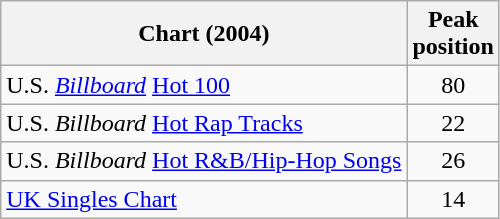<table class="wikitable">
<tr>
<th>Chart (2004)</th>
<th>Peak<br>position</th>
</tr>
<tr>
<td>U.S. <em><a href='#'>Billboard</a></em> <a href='#'>Hot 100</a></td>
<td align="center">80</td>
</tr>
<tr>
<td>U.S. <em>Billboard</em> <a href='#'>Hot Rap Tracks</a></td>
<td align="center">22</td>
</tr>
<tr>
<td>U.S. <em>Billboard</em> <a href='#'>Hot R&B/Hip-Hop Songs</a></td>
<td align="center">26</td>
</tr>
<tr>
<td><a href='#'>UK Singles Chart</a></td>
<td align="center">14</td>
</tr>
</table>
